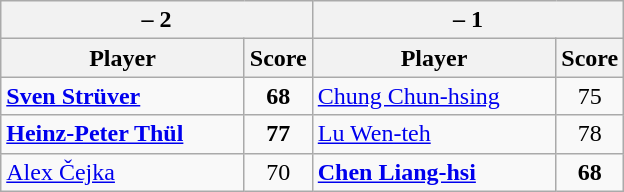<table class=wikitable>
<tr>
<th colspan=2> – 2</th>
<th colspan=2> – 1</th>
</tr>
<tr>
<th width=155>Player</th>
<th>Score</th>
<th width=155>Player</th>
<th>Score</th>
</tr>
<tr>
<td><strong><a href='#'>Sven Strüver</a></strong></td>
<td align=center><strong>68</strong></td>
<td><a href='#'>Chung Chun-hsing</a></td>
<td align=center>75</td>
</tr>
<tr>
<td><strong><a href='#'>Heinz-Peter Thül</a></strong></td>
<td align=center><strong>77</strong></td>
<td><a href='#'>Lu Wen-teh</a></td>
<td align=center>78</td>
</tr>
<tr>
<td><a href='#'>Alex Čejka</a></td>
<td align=center>70</td>
<td><strong><a href='#'>Chen Liang-hsi</a></strong></td>
<td align=center><strong>68</strong></td>
</tr>
</table>
